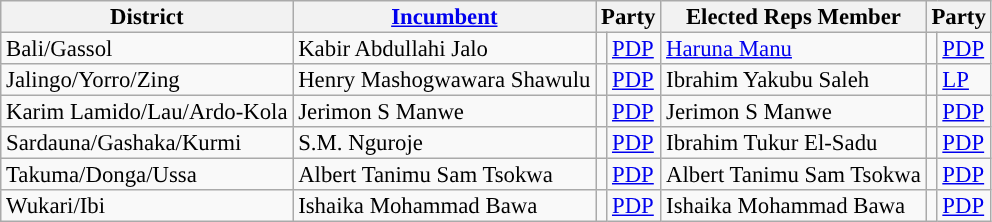<table class="sortable wikitable" style="font-size:95%;line-height:14px;">
<tr>
<th class="unsortable">District</th>
<th class="unsortable"><a href='#'>Incumbent</a></th>
<th colspan="2">Party</th>
<th class="unsortable">Elected Reps Member</th>
<th colspan="2">Party</th>
</tr>
<tr>
<td>Bali/Gassol</td>
<td>Kabir Abdullahi Jalo</td>
<td style="background:"></td>
<td><a href='#'>PDP</a></td>
<td><a href='#'>Haruna Manu</a></td>
<td style="background:"></td>
<td><a href='#'>PDP</a></td>
</tr>
<tr>
<td>Jalingo/Yorro/Zing</td>
<td>Henry Mashogwawara Shawulu</td>
<td style="background:"></td>
<td><a href='#'>PDP</a></td>
<td>Ibrahim Yakubu Saleh</td>
<td style="background:"></td>
<td><a href='#'>LP</a></td>
</tr>
<tr>
<td>Karim Lamido/Lau/Ardo-Kola</td>
<td>Jerimon S Manwe</td>
<td style="background:"></td>
<td><a href='#'>PDP</a></td>
<td>Jerimon S Manwe</td>
<td style="background:"></td>
<td><a href='#'>PDP</a></td>
</tr>
<tr>
<td>Sardauna/Gashaka/Kurmi</td>
<td>S.M. Nguroje</td>
<td style="background:"></td>
<td><a href='#'>PDP</a></td>
<td>Ibrahim Tukur El-Sadu</td>
<td style="background:"></td>
<td><a href='#'>PDP</a></td>
</tr>
<tr>
<td>Takuma/Donga/Ussa</td>
<td>Albert Tanimu Sam Tsokwa</td>
<td style="background:"></td>
<td><a href='#'>PDP</a></td>
<td>Albert Tanimu Sam Tsokwa</td>
<td style="background:"></td>
<td><a href='#'>PDP</a></td>
</tr>
<tr>
<td>Wukari/Ibi</td>
<td>Ishaika Mohammad Bawa</td>
<td style="background:"></td>
<td><a href='#'>PDP</a></td>
<td>Ishaika Mohammad Bawa</td>
<td style="background:"></td>
<td><a href='#'>PDP</a></td>
</tr>
</table>
